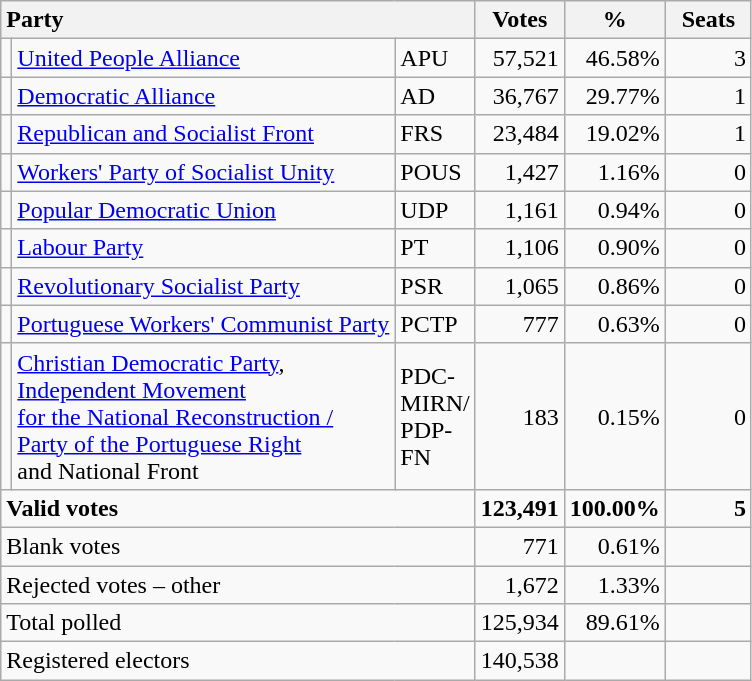<table class="wikitable" border="1" style="text-align:right;">
<tr>
<th style="text-align:left;" colspan=3>Party</th>
<th align=center width="50">Votes</th>
<th align=center width="50">%</th>
<th align=center width="50">Seats</th>
</tr>
<tr>
<td></td>
<td align=left><a href='#'>United People Alliance</a></td>
<td align=left>APU</td>
<td>57,521</td>
<td>46.58%</td>
<td>3</td>
</tr>
<tr>
<td></td>
<td align=left><a href='#'>Democratic Alliance</a></td>
<td align=left>AD</td>
<td>36,767</td>
<td>29.77%</td>
<td>1</td>
</tr>
<tr>
<td></td>
<td align=left style="white-space: nowrap;"><a href='#'>Republican and Socialist Front</a></td>
<td align=left>FRS</td>
<td>23,484</td>
<td>19.02%</td>
<td>1</td>
</tr>
<tr>
<td></td>
<td align=left><a href='#'>Workers' Party of Socialist Unity</a></td>
<td align=left>POUS</td>
<td>1,427</td>
<td>1.16%</td>
<td>0</td>
</tr>
<tr>
<td></td>
<td align=left><a href='#'>Popular Democratic Union</a></td>
<td align=left>UDP</td>
<td>1,161</td>
<td>0.94%</td>
<td>0</td>
</tr>
<tr>
<td></td>
<td align=left><a href='#'>Labour Party</a></td>
<td align=left>PT</td>
<td>1,106</td>
<td>0.90%</td>
<td>0</td>
</tr>
<tr>
<td></td>
<td align=left><a href='#'>Revolutionary Socialist Party</a></td>
<td align=left>PSR</td>
<td>1,065</td>
<td>0.86%</td>
<td>0</td>
</tr>
<tr>
<td></td>
<td align=left><a href='#'>Portuguese Workers' Communist Party</a></td>
<td align=left>PCTP</td>
<td>777</td>
<td>0.63%</td>
<td>0</td>
</tr>
<tr>
<td></td>
<td align=left><a href='#'>Christian Democratic Party</a>,<br><a href='#'>Independent Movement<br>for the National Reconstruction /<br>Party of the Portuguese Right</a><br>and National Front</td>
<td align=left>PDC-<br>MIRN/<br>PDP-<br>FN</td>
<td>183</td>
<td>0.15%</td>
<td>0</td>
</tr>
<tr style="font-weight:bold">
<td align=left colspan=3>Valid votes</td>
<td>123,491</td>
<td>100.00%</td>
<td>5</td>
</tr>
<tr>
<td align=left colspan=3>Blank votes</td>
<td>771</td>
<td>0.61%</td>
<td></td>
</tr>
<tr>
<td align=left colspan=3>Rejected votes – other</td>
<td>1,672</td>
<td>1.33%</td>
<td></td>
</tr>
<tr>
<td align=left colspan=3>Total polled</td>
<td>125,934</td>
<td>89.61%</td>
<td></td>
</tr>
<tr>
<td align=left colspan=3>Registered electors</td>
<td>140,538</td>
<td></td>
<td></td>
</tr>
</table>
